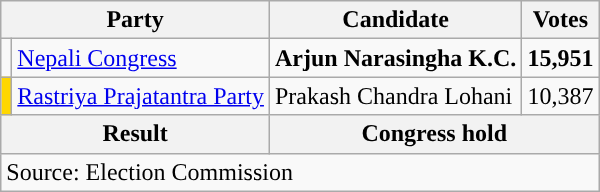<table class="wikitable">
<tr>
<th colspan="2">Party</th>
<th>Candidate</th>
<th>Votes</th>
</tr>
<tr>
<td style="background-color:"></td>
<td><a href='#'>Nepali Congress</a></td>
<td><strong>Arjun Narasingha K.C.</strong></td>
<td><strong>15,951</strong></td>
</tr>
<tr>
<td style="background-color:gold"></td>
<td><a href='#'>Rastriya Prajatantra Party</a></td>
<td>Prakash Chandra Lohani</td>
<td>10,387</td>
</tr>
<tr>
<th colspan="2">Result</th>
<th colspan="2">Congress hold</th>
</tr>
<tr>
<td colspan="4">Source: Election Commission</td>
</tr>
</table>
